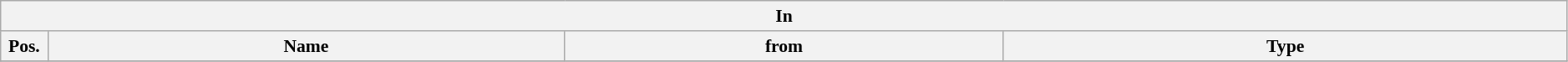<table class="wikitable" style="font-size:90%; width:99%">
<tr>
<th colspan="4">In</th>
</tr>
<tr>
<th width=3%>Pos.</th>
<th width=33%>Name</th>
<th width=28%>from</th>
<th width=36%>Type</th>
</tr>
<tr>
</tr>
</table>
